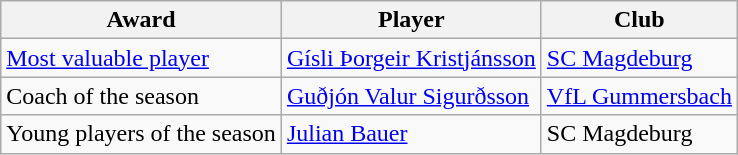<table class="wikitable">
<tr>
<th>Award</th>
<th>Player</th>
<th>Club</th>
</tr>
<tr>
<td><a href='#'>Most valuable player</a></td>
<td> <a href='#'>Gísli Þorgeir Kristjánsson</a></td>
<td><a href='#'>SC Magdeburg</a></td>
</tr>
<tr>
<td>Coach of the season</td>
<td> <a href='#'>Guðjón Valur Sigurðsson</a></td>
<td><a href='#'>VfL Gummersbach</a></td>
</tr>
<tr>
<td>Young players of the season</td>
<td> <a href='#'>Julian Bauer</a></td>
<td>SC Magdeburg</td>
</tr>
</table>
